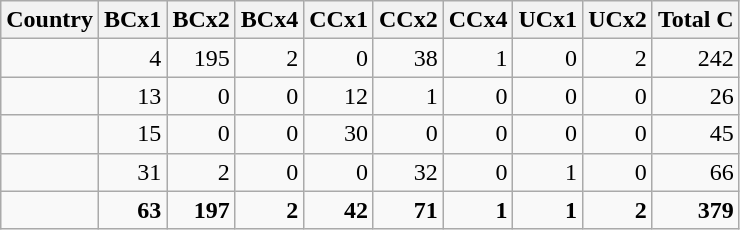<table class="wikitable mw-datatable sortable">
<tr>
<th>Country</th>
<th>BCx1</th>
<th>BCx2</th>
<th>BCx4</th>
<th>CCx1</th>
<th>CCx2</th>
<th>CCx4</th>
<th>UCx1</th>
<th>UCx2</th>
<th>Total C</th>
</tr>
<tr>
<td></td>
<td align=right>4</td>
<td align=right>195</td>
<td align=right>2</td>
<td align=right>0</td>
<td align=right>38</td>
<td align=right>1</td>
<td align=right>0</td>
<td align=right>2</td>
<td align=right>242</td>
</tr>
<tr>
<td></td>
<td align=right>13</td>
<td align=right>0</td>
<td align=right>0</td>
<td align=right>12</td>
<td align=right>1</td>
<td align=right>0</td>
<td align=right>0</td>
<td align=right>0</td>
<td align=right>26</td>
</tr>
<tr>
<td></td>
<td align=right>15</td>
<td align=right>0</td>
<td align=right>0</td>
<td align=right>30</td>
<td align=right>0</td>
<td align=right>0</td>
<td align=right>0</td>
<td align=right>0</td>
<td align=right>45</td>
</tr>
<tr>
<td></td>
<td align=right>31</td>
<td align=right>2</td>
<td align=right>0</td>
<td align=right>0</td>
<td align=right>32</td>
<td align=right>0</td>
<td align=right>1</td>
<td align=right>0</td>
<td align=right>66</td>
</tr>
<tr class="sortbottom" style="font-weight:bold">
<td></td>
<td align=right>63</td>
<td align=right>197</td>
<td align=right>2</td>
<td align=right>42</td>
<td align=right>71</td>
<td align=right>1</td>
<td align=right>1</td>
<td align=right>2</td>
<td align=right>379</td>
</tr>
</table>
